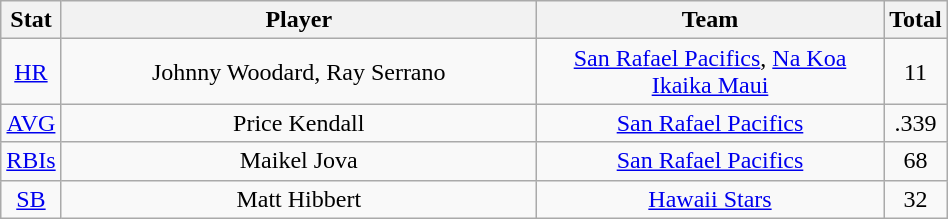<table class="wikitable"  style="width:50%; text-align:center;">
<tr>
<th style="width:5%;">Stat</th>
<th style="width:55%;">Player</th>
<th style="width:55%;">Team</th>
<th style="width:5%;">Total</th>
</tr>
<tr>
<td><a href='#'>HR</a></td>
<td>Johnny Woodard, Ray Serrano</td>
<td><a href='#'>San Rafael Pacifics</a>, <a href='#'>Na Koa Ikaika Maui</a></td>
<td>11</td>
</tr>
<tr>
<td><a href='#'>AVG</a></td>
<td>Price Kendall</td>
<td><a href='#'>San Rafael Pacifics</a></td>
<td>.339</td>
</tr>
<tr>
<td><a href='#'>RBIs</a></td>
<td>Maikel Jova</td>
<td><a href='#'>San Rafael Pacifics</a></td>
<td>68</td>
</tr>
<tr>
<td><a href='#'>SB</a></td>
<td>Matt Hibbert</td>
<td><a href='#'>Hawaii Stars</a></td>
<td>32</td>
</tr>
</table>
